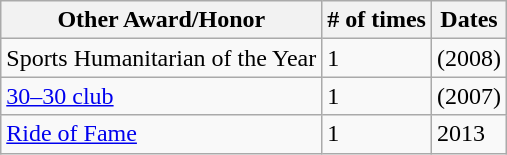<table class="wikitable">
<tr>
<th>Other Award/Honor</th>
<th># of times</th>
<th>Dates</th>
</tr>
<tr>
<td>Sports Humanitarian of the Year</td>
<td>1</td>
<td>(2008)</td>
</tr>
<tr>
<td><a href='#'>30–30 club</a></td>
<td>1</td>
<td>(2007)</td>
</tr>
<tr>
<td><a href='#'>Ride of Fame</a></td>
<td>1</td>
<td>2013</td>
</tr>
</table>
